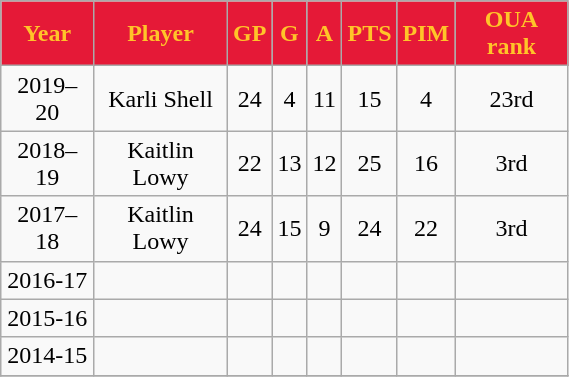<table class="wikitable" width="30%">
<tr align="center"  style="background:#E51937;color:#FFC429;">
<td><strong>Year</strong></td>
<td><strong>Player</strong></td>
<td><strong>GP</strong></td>
<td><strong>G</strong></td>
<td><strong>A</strong></td>
<td><strong>PTS</strong></td>
<td><strong>PIM</strong></td>
<td><strong>OUA rank</strong></td>
</tr>
<tr align="center" bgcolor="">
<td>2019–20</td>
<td>Karli Shell</td>
<td>24</td>
<td>4</td>
<td>11</td>
<td>15</td>
<td>4</td>
<td>23rd</td>
</tr>
<tr align="center" bgcolor="">
<td>2018–19</td>
<td>Kaitlin Lowy</td>
<td>22</td>
<td>13</td>
<td>12</td>
<td>25</td>
<td>16</td>
<td>3rd</td>
</tr>
<tr align="center" bgcolor="">
<td>2017–18</td>
<td>Kaitlin Lowy</td>
<td>24</td>
<td>15</td>
<td>9</td>
<td>24</td>
<td>22</td>
<td>3rd</td>
</tr>
<tr align="center" bgcolor="">
<td>2016-17</td>
<td></td>
<td></td>
<td></td>
<td></td>
<td></td>
<td></td>
<td></td>
</tr>
<tr align="center" bgcolor="">
<td>2015-16</td>
<td></td>
<td></td>
<td></td>
<td></td>
<td></td>
<td></td>
<td></td>
</tr>
<tr align="center" bgcolor="">
<td>2014-15</td>
<td></td>
<td></td>
<td></td>
<td></td>
<td></td>
<td></td>
<td></td>
</tr>
<tr align="center" bgcolor="">
</tr>
</table>
